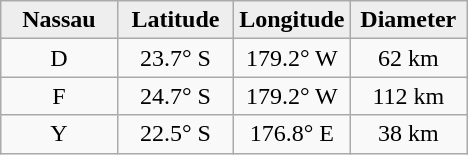<table class="wikitable">
<tr>
<th width="25%" style="background:#eeeeee;">Nassau</th>
<th width="25%" style="background:#eeeeee;">Latitude</th>
<th width="25%" style="background:#eeeeee;">Longitude</th>
<th width="25%" style="background:#eeeeee;">Diameter</th>
</tr>
<tr>
<td align="center">D</td>
<td align="center">23.7° S</td>
<td align="center">179.2° W</td>
<td align="center">62 km</td>
</tr>
<tr>
<td align="center">F</td>
<td align="center">24.7° S</td>
<td align="center">179.2° W</td>
<td align="center">112 km</td>
</tr>
<tr>
<td align="center">Y</td>
<td align="center">22.5° S</td>
<td align="center">176.8° E</td>
<td align="center">38 km</td>
</tr>
</table>
